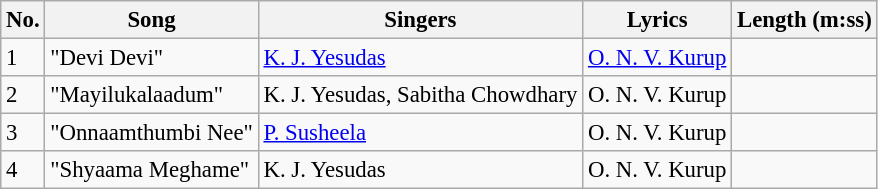<table class="wikitable" style="font-size:95%;">
<tr>
<th>No.</th>
<th>Song</th>
<th>Singers</th>
<th>Lyrics</th>
<th>Length (m:ss)</th>
</tr>
<tr>
<td>1</td>
<td>"Devi Devi"</td>
<td><a href='#'>K. J. Yesudas</a></td>
<td><a href='#'>O. N. V. Kurup</a></td>
<td></td>
</tr>
<tr>
<td>2</td>
<td>"Mayilukalaadum"</td>
<td>K. J. Yesudas, Sabitha Chowdhary</td>
<td>O. N. V. Kurup</td>
<td></td>
</tr>
<tr>
<td>3</td>
<td>"Onnaamthumbi Nee"</td>
<td><a href='#'>P. Susheela</a></td>
<td>O. N. V. Kurup</td>
<td></td>
</tr>
<tr>
<td>4</td>
<td>"Shyaama Meghame"</td>
<td>K. J. Yesudas</td>
<td>O. N. V. Kurup</td>
<td></td>
</tr>
</table>
